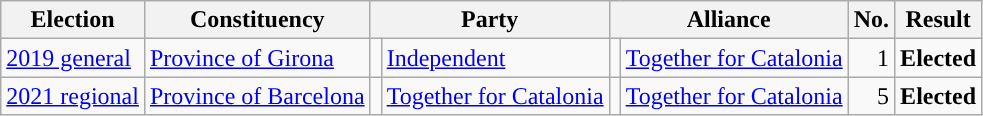<table class="wikitable" style="text-align:left;">
<tr>
<th scope=col>Election</th>
<th scope=col>Constituency</th>
<th scope=col colspan="2">Party</th>
<th scope=col colspan="2">Alliance</th>
<th scope=col>No.</th>
<th scope=col>Result</th>
</tr>
<tr>
<td><a href='#'>2019 general</a></td>
<td><a href='#'>Province of Girona</a></td>
<td style="background:"></td>
<td><a href='#'>Independent</a></td>
<td style="background:"></td>
<td><a href='#'>Together for Catalonia</a></td>
<td align=right>1</td>
<td><strong>Elected</strong></td>
</tr>
<tr>
<td><a href='#'>2021 regional</a></td>
<td><a href='#'>Province of Barcelona</a></td>
<td style="background:"></td>
<td><a href='#'>Together for Catalonia</a></td>
<td style="background:"></td>
<td><a href='#'>Together for Catalonia</a></td>
<td align=right>5</td>
<td><strong>Elected</strong></td>
</tr>
</table>
